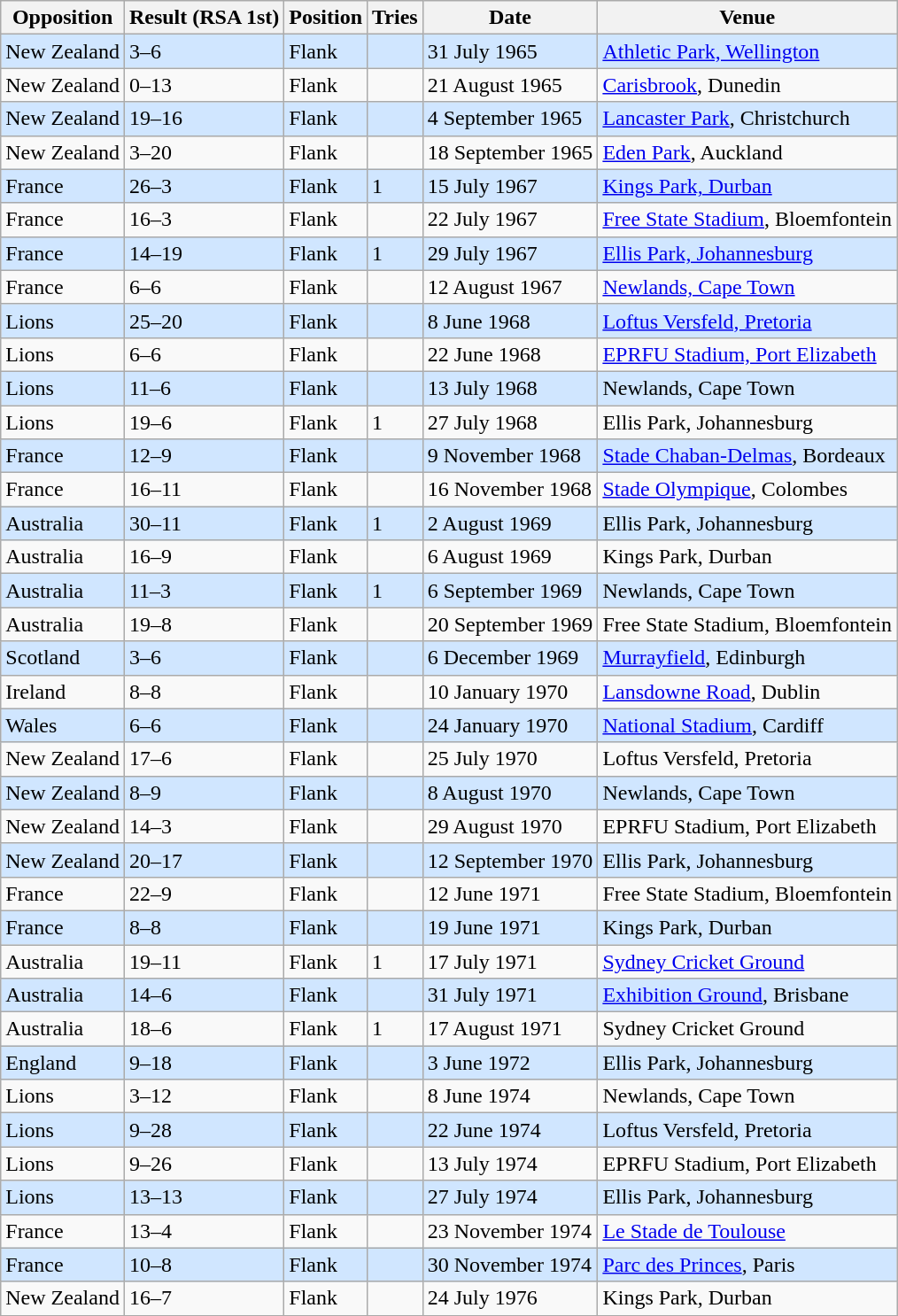<table class="wikitable sortable">
<tr>
<th>Opposition</th>
<th>Result (RSA 1st)</th>
<th>Position</th>
<th>Tries</th>
<th>Date</th>
<th>Venue</th>
</tr>
<tr style="background: #D0E6FF;">
<td>New Zealand</td>
<td>3–6</td>
<td>Flank</td>
<td></td>
<td>31 July 1965</td>
<td><a href='#'>Athletic Park, Wellington</a></td>
</tr>
<tr>
<td>New Zealand</td>
<td>0–13</td>
<td>Flank</td>
<td></td>
<td>21 August 1965</td>
<td><a href='#'>Carisbrook</a>, Dunedin</td>
</tr>
<tr style="background: #D0E6FF;">
<td>New Zealand</td>
<td>19–16</td>
<td>Flank</td>
<td></td>
<td>4 September 1965</td>
<td><a href='#'>Lancaster Park</a>, Christchurch</td>
</tr>
<tr>
<td>New Zealand</td>
<td>3–20</td>
<td>Flank</td>
<td></td>
<td>18 September 1965</td>
<td><a href='#'>Eden Park</a>, Auckland</td>
</tr>
<tr style="background: #D0E6FF;">
<td>France</td>
<td>26–3</td>
<td>Flank</td>
<td>1</td>
<td>15 July 1967</td>
<td><a href='#'>Kings Park, Durban</a></td>
</tr>
<tr>
<td>France</td>
<td>16–3</td>
<td>Flank</td>
<td></td>
<td>22 July 1967</td>
<td><a href='#'>Free State Stadium</a>, Bloemfontein</td>
</tr>
<tr style="background: #D0E6FF;">
<td>France</td>
<td>14–19</td>
<td>Flank</td>
<td>1</td>
<td>29 July 1967</td>
<td><a href='#'>Ellis Park, Johannesburg</a></td>
</tr>
<tr>
<td>France</td>
<td>6–6</td>
<td>Flank</td>
<td></td>
<td>12 August 1967</td>
<td><a href='#'>Newlands, Cape Town</a></td>
</tr>
<tr style="background: #D0E6FF;">
<td>Lions</td>
<td>25–20</td>
<td>Flank</td>
<td></td>
<td>8 June 1968</td>
<td><a href='#'>Loftus Versfeld, Pretoria</a></td>
</tr>
<tr>
<td>Lions</td>
<td>6–6</td>
<td>Flank</td>
<td></td>
<td>22 June 1968</td>
<td><a href='#'>EPRFU Stadium, Port Elizabeth</a></td>
</tr>
<tr style="background: #D0E6FF;">
<td>Lions</td>
<td>11–6</td>
<td>Flank</td>
<td></td>
<td>13 July 1968</td>
<td>Newlands, Cape Town</td>
</tr>
<tr>
<td>Lions</td>
<td>19–6</td>
<td>Flank</td>
<td>1</td>
<td>27 July 1968</td>
<td>Ellis Park, Johannesburg</td>
</tr>
<tr style="background: #D0E6FF;">
<td>France</td>
<td>12–9</td>
<td>Flank</td>
<td></td>
<td>9 November 1968</td>
<td><a href='#'>Stade Chaban-Delmas</a>, Bordeaux</td>
</tr>
<tr>
<td>France</td>
<td>16–11</td>
<td>Flank</td>
<td></td>
<td>16 November 1968</td>
<td><a href='#'>Stade Olympique</a>, Colombes</td>
</tr>
<tr style="background: #D0E6FF;">
<td>Australia</td>
<td>30–11</td>
<td>Flank</td>
<td>1</td>
<td>2 August 1969</td>
<td>Ellis Park, Johannesburg</td>
</tr>
<tr>
<td>Australia</td>
<td>16–9</td>
<td>Flank</td>
<td></td>
<td>6 August 1969</td>
<td>Kings Park, Durban</td>
</tr>
<tr style="background: #D0E6FF;">
<td>Australia</td>
<td>11–3</td>
<td>Flank</td>
<td>1</td>
<td>6 September 1969</td>
<td>Newlands, Cape Town</td>
</tr>
<tr>
<td>Australia</td>
<td>19–8</td>
<td>Flank</td>
<td></td>
<td>20 September 1969</td>
<td>Free State Stadium, Bloemfontein</td>
</tr>
<tr style="background: #D0E6FF;">
<td>Scotland</td>
<td>3–6</td>
<td>Flank</td>
<td></td>
<td>6 December 1969</td>
<td><a href='#'>Murrayfield</a>, Edinburgh</td>
</tr>
<tr>
<td>Ireland</td>
<td>8–8</td>
<td>Flank</td>
<td></td>
<td>10 January 1970</td>
<td><a href='#'>Lansdowne Road</a>, Dublin</td>
</tr>
<tr style="background: #D0E6FF;">
<td>Wales</td>
<td>6–6</td>
<td>Flank</td>
<td></td>
<td>24 January 1970</td>
<td><a href='#'>National Stadium</a>, Cardiff</td>
</tr>
<tr>
<td>New Zealand</td>
<td>17–6</td>
<td>Flank</td>
<td></td>
<td>25 July 1970</td>
<td>Loftus Versfeld, Pretoria</td>
</tr>
<tr style="background: #D0E6FF;">
<td>New Zealand</td>
<td>8–9</td>
<td>Flank</td>
<td></td>
<td>8 August 1970</td>
<td>Newlands, Cape Town</td>
</tr>
<tr>
<td>New Zealand</td>
<td>14–3</td>
<td>Flank</td>
<td></td>
<td>29 August 1970</td>
<td>EPRFU Stadium, Port Elizabeth</td>
</tr>
<tr style="background: #D0E6FF;">
<td>New Zealand</td>
<td>20–17</td>
<td>Flank</td>
<td></td>
<td>12 September 1970</td>
<td>Ellis Park, Johannesburg</td>
</tr>
<tr>
<td>France</td>
<td>22–9</td>
<td>Flank</td>
<td></td>
<td>12 June 1971</td>
<td>Free State Stadium, Bloemfontein</td>
</tr>
<tr style="background: #D0E6FF;">
<td>France</td>
<td>8–8</td>
<td>Flank</td>
<td></td>
<td>19 June 1971</td>
<td>Kings Park, Durban</td>
</tr>
<tr>
<td>Australia</td>
<td>19–11</td>
<td>Flank</td>
<td>1</td>
<td>17 July 1971</td>
<td><a href='#'>Sydney Cricket Ground</a></td>
</tr>
<tr style="background: #D0E6FF;">
<td>Australia</td>
<td>14–6</td>
<td>Flank</td>
<td></td>
<td>31 July 1971</td>
<td><a href='#'>Exhibition Ground</a>, Brisbane</td>
</tr>
<tr>
<td>Australia</td>
<td>18–6</td>
<td>Flank</td>
<td>1</td>
<td>17 August 1971</td>
<td>Sydney Cricket Ground</td>
</tr>
<tr style="background: #D0E6FF;">
<td>England</td>
<td>9–18</td>
<td>Flank</td>
<td></td>
<td>3 June 1972</td>
<td>Ellis Park, Johannesburg</td>
</tr>
<tr>
<td>Lions</td>
<td>3–12</td>
<td>Flank</td>
<td></td>
<td>8 June 1974</td>
<td>Newlands, Cape Town</td>
</tr>
<tr style="background: #D0E6FF;">
<td>Lions</td>
<td>9–28</td>
<td>Flank</td>
<td></td>
<td>22 June 1974</td>
<td>Loftus Versfeld, Pretoria</td>
</tr>
<tr>
<td>Lions</td>
<td>9–26</td>
<td>Flank</td>
<td></td>
<td>13 July 1974</td>
<td>EPRFU Stadium, Port Elizabeth</td>
</tr>
<tr style="background: #D0E6FF;">
<td>Lions</td>
<td>13–13</td>
<td>Flank</td>
<td></td>
<td>27 July 1974</td>
<td>Ellis Park, Johannesburg</td>
</tr>
<tr>
<td>France</td>
<td>13–4</td>
<td>Flank</td>
<td></td>
<td>23 November 1974</td>
<td><a href='#'>Le Stade de Toulouse</a></td>
</tr>
<tr style="background: #D0E6FF;">
<td>France</td>
<td>10–8</td>
<td>Flank</td>
<td></td>
<td>30 November 1974</td>
<td><a href='#'>Parc des Princes</a>, Paris</td>
</tr>
<tr>
<td>New Zealand</td>
<td>16–7</td>
<td>Flank</td>
<td></td>
<td>24 July 1976</td>
<td>Kings Park, Durban</td>
</tr>
<tr style="background: #D0E6FF;">
</tr>
</table>
